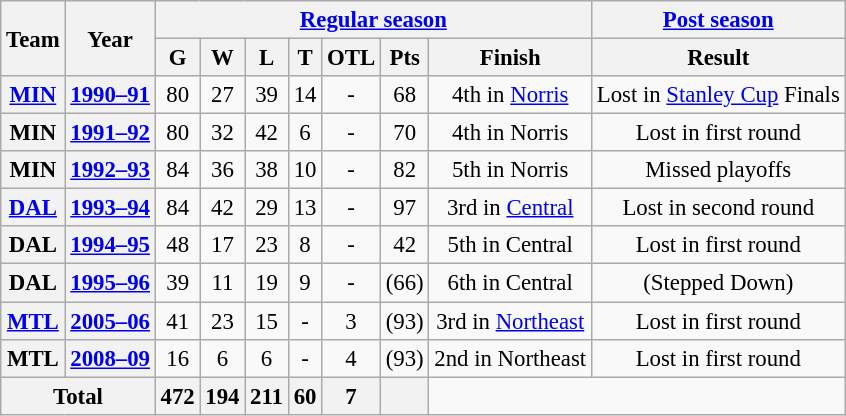<table class="wikitable" style="font-size: 95%; text-align:center;">
<tr>
<th rowspan="2">Team</th>
<th rowspan="2">Year</th>
<th colspan="7"><a href='#'>Regular season</a></th>
<th colspan="1"><a href='#'>Post season</a></th>
</tr>
<tr>
<th>G</th>
<th>W</th>
<th>L</th>
<th>T</th>
<th>OTL</th>
<th>Pts</th>
<th>Finish</th>
<th>Result</th>
</tr>
<tr>
<th><a href='#'>MIN</a></th>
<th><a href='#'>1990–91</a></th>
<td>80</td>
<td>27</td>
<td>39</td>
<td>14</td>
<td>-</td>
<td>68</td>
<td>4th in <a href='#'>Norris</a></td>
<td>Lost in <a href='#'>Stanley Cup</a> Finals</td>
</tr>
<tr>
<th>MIN</th>
<th><a href='#'>1991–92</a></th>
<td>80</td>
<td>32</td>
<td>42</td>
<td>6</td>
<td>-</td>
<td>70</td>
<td>4th in Norris</td>
<td>Lost in first round</td>
</tr>
<tr>
<th>MIN</th>
<th><a href='#'>1992–93</a></th>
<td>84</td>
<td>36</td>
<td>38</td>
<td>10</td>
<td>-</td>
<td>82</td>
<td>5th in Norris</td>
<td>Missed playoffs</td>
</tr>
<tr>
<th><a href='#'>DAL</a></th>
<th><a href='#'>1993–94</a></th>
<td>84</td>
<td>42</td>
<td>29</td>
<td>13</td>
<td>-</td>
<td>97</td>
<td>3rd in <a href='#'>Central</a></td>
<td>Lost in second round</td>
</tr>
<tr>
<th>DAL</th>
<th><a href='#'>1994–95</a></th>
<td>48</td>
<td>17</td>
<td>23</td>
<td>8</td>
<td>-</td>
<td>42</td>
<td>5th in Central</td>
<td>Lost in first round</td>
</tr>
<tr>
<th>DAL</th>
<th><a href='#'>1995–96</a></th>
<td>39</td>
<td>11</td>
<td>19</td>
<td>9</td>
<td>-</td>
<td>(66)</td>
<td>6th in Central</td>
<td>(Stepped Down)</td>
</tr>
<tr>
<th><a href='#'>MTL</a></th>
<th><a href='#'>2005–06</a></th>
<td>41</td>
<td>23</td>
<td>15</td>
<td>-</td>
<td>3</td>
<td>(93)</td>
<td>3rd in <a href='#'>Northeast</a></td>
<td>Lost in first round</td>
</tr>
<tr>
<th>MTL</th>
<th><a href='#'>2008–09</a></th>
<td>16</td>
<td>6</td>
<td>6</td>
<td>-</td>
<td>4</td>
<td>(93)</td>
<td>2nd in Northeast</td>
<td>Lost in first round</td>
</tr>
<tr>
<th colspan="2">Total</th>
<th>472</th>
<th>194</th>
<th>211</th>
<th>60</th>
<th>7</th>
<th></th>
</tr>
</table>
